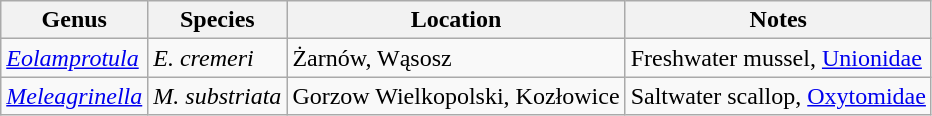<table class="wikitable">
<tr>
<th>Genus</th>
<th>Species</th>
<th>Location</th>
<th>Notes</th>
</tr>
<tr>
<td><em><a href='#'>Eolamprotula</a></em></td>
<td><em>E. cremeri</em></td>
<td>Żarnów, Wąsosz</td>
<td>Freshwater mussel, <a href='#'>Unionidae</a></td>
</tr>
<tr>
<td><em><a href='#'>Meleagrinella</a></em></td>
<td><em>M. substriata</em></td>
<td>Gorzow Wielkopolski, Kozłowice</td>
<td>Saltwater scallop, <a href='#'>Oxytomidae</a></td>
</tr>
</table>
